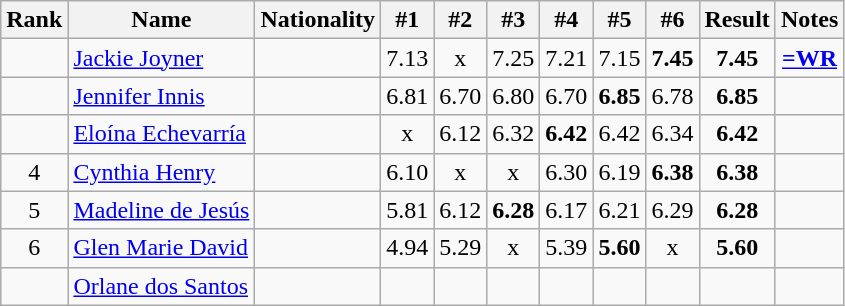<table class="wikitable sortable" style="text-align:center">
<tr>
<th>Rank</th>
<th>Name</th>
<th>Nationality</th>
<th>#1</th>
<th>#2</th>
<th>#3</th>
<th>#4</th>
<th>#5</th>
<th>#6</th>
<th>Result</th>
<th>Notes</th>
</tr>
<tr>
<td></td>
<td align=left><a href='#'>Jackie Joyner</a></td>
<td align=left></td>
<td>7.13</td>
<td>x</td>
<td>7.25</td>
<td>7.21</td>
<td>7.15</td>
<td><strong>7.45</strong></td>
<td><strong>7.45</strong></td>
<td><strong><a href='#'>=WR</a></strong></td>
</tr>
<tr>
<td></td>
<td align=left><a href='#'>Jennifer Innis</a></td>
<td align=left></td>
<td>6.81</td>
<td>6.70</td>
<td>6.80</td>
<td>6.70</td>
<td><strong>6.85</strong></td>
<td>6.78</td>
<td><strong>6.85</strong></td>
<td></td>
</tr>
<tr>
<td></td>
<td align=left><a href='#'>Eloína Echevarría</a></td>
<td align=left></td>
<td>x</td>
<td>6.12</td>
<td>6.32</td>
<td><strong>6.42</strong></td>
<td>6.42</td>
<td>6.34</td>
<td><strong>6.42</strong></td>
<td></td>
</tr>
<tr>
<td>4</td>
<td align=left><a href='#'>Cynthia Henry</a></td>
<td align=left></td>
<td>6.10</td>
<td>x</td>
<td>x</td>
<td>6.30</td>
<td>6.19</td>
<td><strong>6.38</strong></td>
<td><strong>6.38</strong></td>
<td></td>
</tr>
<tr>
<td>5</td>
<td align=left><a href='#'>Madeline de Jesús</a></td>
<td align=left></td>
<td>5.81</td>
<td>6.12</td>
<td><strong>6.28</strong></td>
<td>6.17</td>
<td>6.21</td>
<td>6.29</td>
<td><strong>6.28</strong></td>
<td></td>
</tr>
<tr>
<td>6</td>
<td align=left><a href='#'>Glen Marie David</a></td>
<td align=left></td>
<td>4.94</td>
<td>5.29</td>
<td>x</td>
<td>5.39</td>
<td><strong>5.60</strong></td>
<td>x</td>
<td><strong>5.60</strong></td>
<td></td>
</tr>
<tr>
<td></td>
<td align=left><a href='#'>Orlane dos Santos</a></td>
<td align=left></td>
<td></td>
<td></td>
<td></td>
<td></td>
<td></td>
<td></td>
<td><strong></strong></td>
<td></td>
</tr>
</table>
